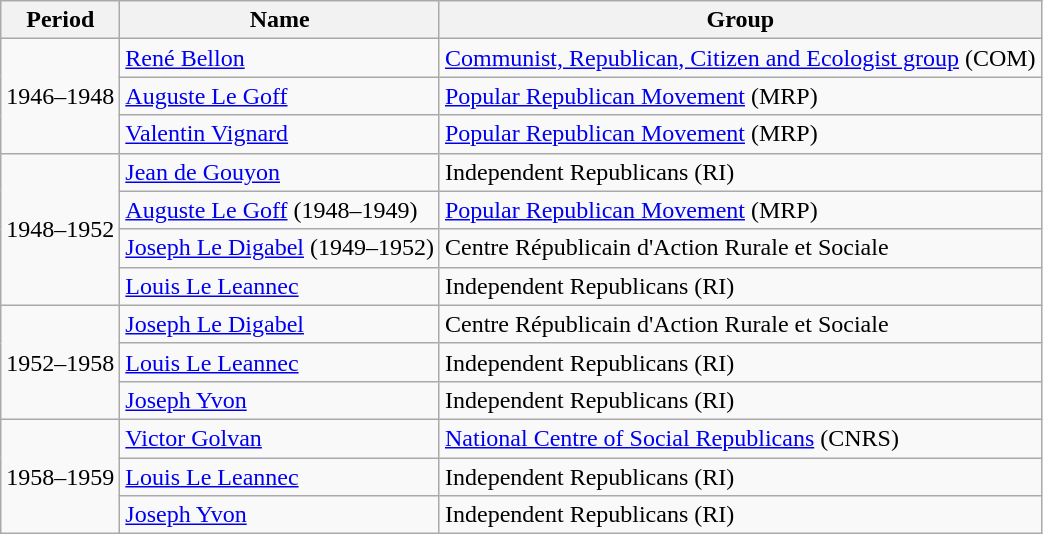<table class="wikitable sortable">
<tr>
<th>Period</th>
<th>Name</th>
<th>Group</th>
</tr>
<tr>
<td rowspan=3>1946–1948</td>
<td><a href='#'>René Bellon</a></td>
<td><a href='#'>Communist, Republican, Citizen and Ecologist group</a> (COM)</td>
</tr>
<tr>
<td><a href='#'>Auguste Le Goff</a></td>
<td><a href='#'>Popular Republican Movement</a> (MRP)</td>
</tr>
<tr>
<td><a href='#'>Valentin Vignard</a></td>
<td><a href='#'>Popular Republican Movement</a> (MRP)</td>
</tr>
<tr>
<td rowspan=4>1948–1952</td>
<td><a href='#'>Jean de Gouyon</a></td>
<td>Independent Republicans (RI)</td>
</tr>
<tr>
<td><a href='#'>Auguste Le Goff</a> (1948–1949)</td>
<td><a href='#'>Popular Republican Movement</a> (MRP)</td>
</tr>
<tr>
<td><a href='#'>Joseph Le Digabel</a> (1949–1952)</td>
<td>Centre Républicain d'Action Rurale et Sociale</td>
</tr>
<tr>
<td><a href='#'>Louis Le Leannec</a></td>
<td>Independent Republicans (RI)</td>
</tr>
<tr>
<td rowspan=3>1952–1958</td>
<td><a href='#'>Joseph Le Digabel</a></td>
<td>Centre Républicain d'Action Rurale et Sociale</td>
</tr>
<tr>
<td><a href='#'>Louis Le Leannec</a></td>
<td>Independent Republicans (RI)</td>
</tr>
<tr>
<td><a href='#'>Joseph Yvon</a></td>
<td>Independent Republicans (RI)</td>
</tr>
<tr>
<td rowspan=3>1958–1959</td>
<td><a href='#'>Victor Golvan</a></td>
<td><a href='#'>National Centre of Social Republicans</a> (CNRS)</td>
</tr>
<tr>
<td><a href='#'>Louis Le Leannec</a></td>
<td>Independent Republicans (RI)</td>
</tr>
<tr>
<td><a href='#'>Joseph Yvon</a></td>
<td>Independent Republicans (RI)</td>
</tr>
</table>
